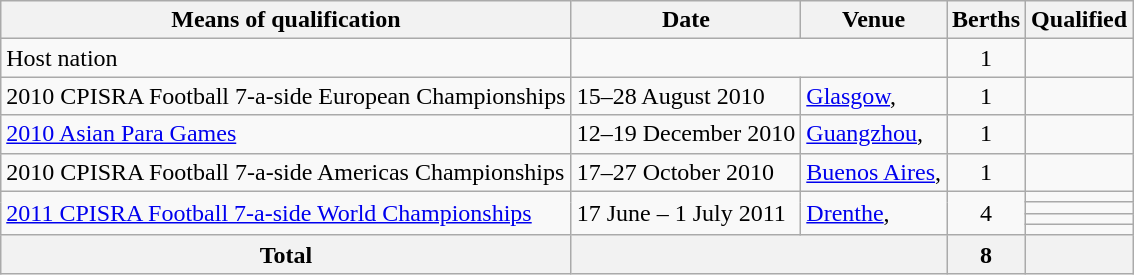<table class="wikitable">
<tr>
<th>Means of qualification</th>
<th>Date</th>
<th>Venue</th>
<th>Berths</th>
<th>Qualified</th>
</tr>
<tr>
<td>Host nation</td>
<td colspan="2"> </td>
<td align="center">1</td>
<td></td>
</tr>
<tr>
<td>2010 CPISRA Football 7-a-side European Championships</td>
<td>15–28 August 2010</td>
<td><a href='#'>Glasgow</a>, </td>
<td align="center">1</td>
<td></td>
</tr>
<tr>
<td><a href='#'>2010 Asian Para Games</a></td>
<td>12–19 December 2010</td>
<td><a href='#'>Guangzhou</a>, </td>
<td align="center">1</td>
<td></td>
</tr>
<tr>
<td>2010 CPISRA Football 7-a-side Americas Championships</td>
<td>17–27 October 2010</td>
<td><a href='#'>Buenos Aires</a>, </td>
<td align="center">1</td>
<td></td>
</tr>
<tr>
<td rowspan="4"><a href='#'>2011 CPISRA Football 7-a-side World Championships</a></td>
<td rowspan="4">17 June – 1 July 2011</td>
<td rowspan="4"><a href='#'>Drenthe</a>, </td>
<td align="center" rowspan="4">4</td>
<td></td>
</tr>
<tr>
<td></td>
</tr>
<tr>
<td></td>
</tr>
<tr>
<td></td>
</tr>
<tr>
<th>Total</th>
<th colspan="2"></th>
<th>8</th>
<th></th>
</tr>
</table>
